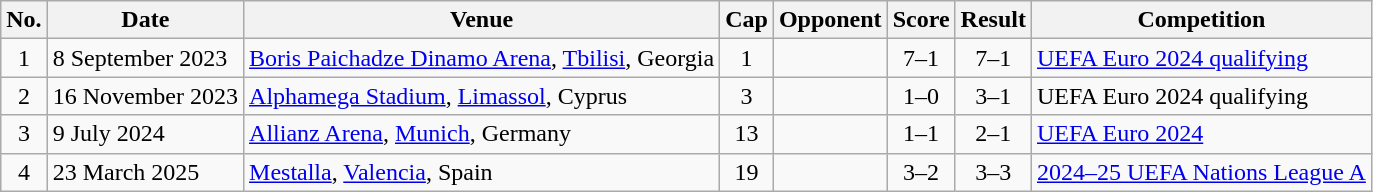<table class="wikitable sortable">
<tr>
<th scope="col">No.</th>
<th scope="col">Date</th>
<th scope="col">Venue</th>
<th scope="col">Cap</th>
<th scope="col">Opponent</th>
<th scope="col">Score</th>
<th scope="col">Result</th>
<th scope="col">Competition</th>
</tr>
<tr>
<td align=center>1</td>
<td>8 September 2023</td>
<td><a href='#'>Boris Paichadze Dinamo Arena</a>, <a href='#'>Tbilisi</a>, Georgia</td>
<td align=center>1</td>
<td></td>
<td align=center>7–1</td>
<td align=center>7–1</td>
<td><a href='#'>UEFA Euro 2024 qualifying</a></td>
</tr>
<tr>
<td align=center>2</td>
<td>16 November 2023</td>
<td><a href='#'>Alphamega Stadium</a>, <a href='#'>Limassol</a>, Cyprus</td>
<td align=center>3</td>
<td></td>
<td align=center>1–0</td>
<td align=center>3–1</td>
<td>UEFA Euro 2024 qualifying</td>
</tr>
<tr>
<td align=center>3</td>
<td>9 July 2024</td>
<td><a href='#'>Allianz Arena</a>, <a href='#'>Munich</a>, Germany</td>
<td align="center">13</td>
<td></td>
<td align=center>1–1</td>
<td align="center">2–1</td>
<td><a href='#'>UEFA Euro 2024</a></td>
</tr>
<tr>
<td align=center>4</td>
<td>23 March 2025</td>
<td><a href='#'>Mestalla</a>, <a href='#'>Valencia</a>, Spain</td>
<td align="center">19</td>
<td></td>
<td align=center>3–2</td>
<td align="center">3–3 <br></td>
<td><a href='#'>2024–25 UEFA Nations League A</a></td>
</tr>
</table>
